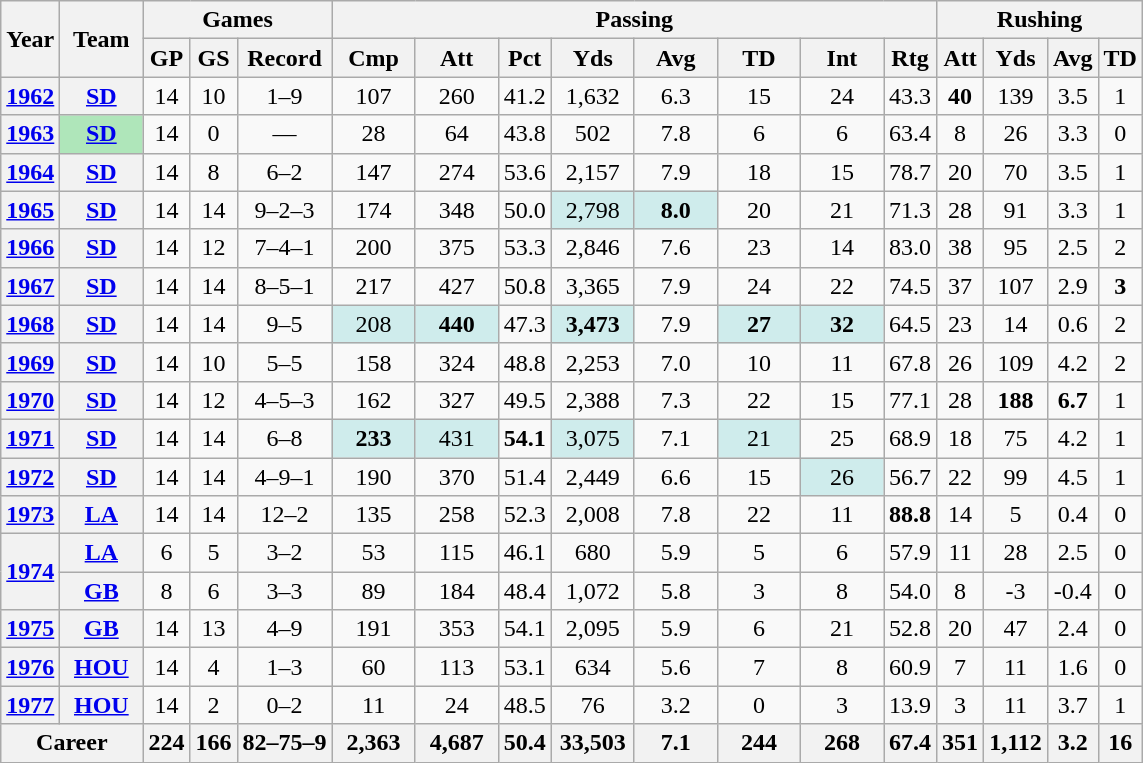<table class="wikitable" style="text-align:center;">
<tr>
<th rowspan="2">Year</th>
<th rowspan="2">Team</th>
<th colspan="3">Games</th>
<th colspan="8">Passing</th>
<th colspan="4">Rushing</th>
</tr>
<tr>
<th>GP</th>
<th>GS</th>
<th>Record</th>
<th>Cmp</th>
<th>Att</th>
<th>Pct</th>
<th>Yds</th>
<th>Avg</th>
<th>TD</th>
<th>Int</th>
<th>Rtg</th>
<th>Att</th>
<th>Yds</th>
<th>Avg</th>
<th>TD</th>
</tr>
<tr>
<th><a href='#'>1962</a></th>
<th><a href='#'>SD</a></th>
<td>14</td>
<td>10</td>
<td>1–9</td>
<td>107</td>
<td>260</td>
<td>41.2</td>
<td>1,632</td>
<td>6.3</td>
<td>15</td>
<td>24</td>
<td>43.3</td>
<td><strong>40</strong></td>
<td>139</td>
<td>3.5</td>
<td>1</td>
</tr>
<tr>
<th><a href='#'>1963</a></th>
<th style="background:#afe6ba; width:3em;"><a href='#'>SD</a></th>
<td>14</td>
<td>0</td>
<td>—</td>
<td>28</td>
<td>64</td>
<td>43.8</td>
<td>502</td>
<td>7.8</td>
<td>6</td>
<td>6</td>
<td>63.4</td>
<td>8</td>
<td>26</td>
<td>3.3</td>
<td>0</td>
</tr>
<tr>
<th><a href='#'>1964</a></th>
<th><a href='#'>SD</a></th>
<td>14</td>
<td>8</td>
<td>6–2</td>
<td>147</td>
<td>274</td>
<td>53.6</td>
<td>2,157</td>
<td>7.9</td>
<td>18</td>
<td>15</td>
<td>78.7</td>
<td>20</td>
<td>70</td>
<td>3.5</td>
<td>1</td>
</tr>
<tr>
<th><a href='#'>1965</a></th>
<th><a href='#'>SD</a></th>
<td>14</td>
<td>14</td>
<td>9–2–3</td>
<td>174</td>
<td>348</td>
<td>50.0</td>
<td style="background:#cfecec; width:3em;">2,798</td>
<td style="background:#cfecec; width:3em;"><strong>8.0</strong></td>
<td>20</td>
<td>21</td>
<td>71.3</td>
<td>28</td>
<td>91</td>
<td>3.3</td>
<td>1</td>
</tr>
<tr>
<th><a href='#'>1966</a></th>
<th><a href='#'>SD</a></th>
<td>14</td>
<td>12</td>
<td>7–4–1</td>
<td>200</td>
<td>375</td>
<td>53.3</td>
<td>2,846</td>
<td>7.6</td>
<td>23</td>
<td>14</td>
<td>83.0</td>
<td>38</td>
<td>95</td>
<td>2.5</td>
<td>2</td>
</tr>
<tr>
<th><a href='#'>1967</a></th>
<th><a href='#'>SD</a></th>
<td>14</td>
<td>14</td>
<td>8–5–1</td>
<td>217</td>
<td>427</td>
<td>50.8</td>
<td>3,365</td>
<td>7.9</td>
<td>24</td>
<td>22</td>
<td>74.5</td>
<td>37</td>
<td>107</td>
<td>2.9</td>
<td><strong>3</strong></td>
</tr>
<tr>
<th><a href='#'>1968</a></th>
<th><a href='#'>SD</a></th>
<td>14</td>
<td>14</td>
<td>9–5</td>
<td style="background:#cfecec; width:3em;">208</td>
<td style="background:#cfecec; width:3em;"><strong>440</strong></td>
<td>47.3</td>
<td style="background:#cfecec; width:3em;"><strong>3,473</strong></td>
<td>7.9</td>
<td style="background:#cfecec; width:3em;"><strong>27</strong></td>
<td style="background:#cfecec; width:3em;"><strong>32</strong></td>
<td>64.5</td>
<td>23</td>
<td>14</td>
<td>0.6</td>
<td>2</td>
</tr>
<tr>
<th><a href='#'>1969</a></th>
<th><a href='#'>SD</a></th>
<td>14</td>
<td>10</td>
<td>5–5</td>
<td>158</td>
<td>324</td>
<td>48.8</td>
<td>2,253</td>
<td>7.0</td>
<td>10</td>
<td>11</td>
<td>67.8</td>
<td>26</td>
<td>109</td>
<td>4.2</td>
<td>2</td>
</tr>
<tr>
<th><a href='#'>1970</a></th>
<th><a href='#'>SD</a></th>
<td>14</td>
<td>12</td>
<td>4–5–3</td>
<td>162</td>
<td>327</td>
<td>49.5</td>
<td>2,388</td>
<td>7.3</td>
<td>22</td>
<td>15</td>
<td>77.1</td>
<td>28</td>
<td><strong>188</strong></td>
<td><strong>6.7</strong></td>
<td>1</td>
</tr>
<tr>
<th><a href='#'>1971</a></th>
<th><a href='#'>SD</a></th>
<td>14</td>
<td>14</td>
<td>6–8</td>
<td style="background:#cfecec; width:3em;"><strong>233</strong></td>
<td style="background:#cfecec; width:3em;">431</td>
<td><strong>54.1</strong></td>
<td style="background:#cfecec; width:3em;">3,075</td>
<td>7.1</td>
<td style="background:#cfecec; width:3em;">21</td>
<td>25</td>
<td>68.9</td>
<td>18</td>
<td>75</td>
<td>4.2</td>
<td>1</td>
</tr>
<tr>
<th><a href='#'>1972</a></th>
<th><a href='#'>SD</a></th>
<td>14</td>
<td>14</td>
<td>4–9–1</td>
<td>190</td>
<td>370</td>
<td>51.4</td>
<td>2,449</td>
<td>6.6</td>
<td>15</td>
<td style="background:#cfecec; width:3em;">26</td>
<td>56.7</td>
<td>22</td>
<td>99</td>
<td>4.5</td>
<td>1</td>
</tr>
<tr>
<th><a href='#'>1973</a></th>
<th><a href='#'>LA</a></th>
<td>14</td>
<td>14</td>
<td>12–2</td>
<td>135</td>
<td>258</td>
<td>52.3</td>
<td>2,008</td>
<td>7.8</td>
<td>22</td>
<td>11</td>
<td><strong>88.8</strong></td>
<td>14</td>
<td>5</td>
<td>0.4</td>
<td>0</td>
</tr>
<tr>
<th rowspan="2"><a href='#'>1974</a></th>
<th><a href='#'>LA</a></th>
<td>6</td>
<td>5</td>
<td>3–2</td>
<td>53</td>
<td>115</td>
<td>46.1</td>
<td>680</td>
<td>5.9</td>
<td>5</td>
<td>6</td>
<td>57.9</td>
<td>11</td>
<td>28</td>
<td>2.5</td>
<td>0</td>
</tr>
<tr>
<th><a href='#'>GB</a></th>
<td>8</td>
<td>6</td>
<td>3–3</td>
<td>89</td>
<td>184</td>
<td>48.4</td>
<td>1,072</td>
<td>5.8</td>
<td>3</td>
<td>8</td>
<td>54.0</td>
<td>8</td>
<td>-3</td>
<td>-0.4</td>
<td>0</td>
</tr>
<tr>
<th><a href='#'>1975</a></th>
<th><a href='#'>GB</a></th>
<td>14</td>
<td>13</td>
<td>4–9</td>
<td>191</td>
<td>353</td>
<td>54.1</td>
<td>2,095</td>
<td>5.9</td>
<td>6</td>
<td>21</td>
<td>52.8</td>
<td>20</td>
<td>47</td>
<td>2.4</td>
<td>0</td>
</tr>
<tr>
<th><a href='#'>1976</a></th>
<th><a href='#'>HOU</a></th>
<td>14</td>
<td>4</td>
<td>1–3</td>
<td>60</td>
<td>113</td>
<td>53.1</td>
<td>634</td>
<td>5.6</td>
<td>7</td>
<td>8</td>
<td>60.9</td>
<td>7</td>
<td>11</td>
<td>1.6</td>
<td>0</td>
</tr>
<tr>
<th><a href='#'>1977</a></th>
<th><a href='#'>HOU</a></th>
<td>14</td>
<td>2</td>
<td>0–2</td>
<td>11</td>
<td>24</td>
<td>48.5</td>
<td>76</td>
<td>3.2</td>
<td>0</td>
<td>3</td>
<td>13.9</td>
<td>3</td>
<td>11</td>
<td>3.7</td>
<td>1</td>
</tr>
<tr>
<th colspan="2">Career</th>
<th>224</th>
<th>166</th>
<th>82–75–9</th>
<th>2,363</th>
<th>4,687</th>
<th>50.4</th>
<th>33,503</th>
<th>7.1</th>
<th>244</th>
<th>268</th>
<th>67.4</th>
<th>351</th>
<th>1,112</th>
<th>3.2</th>
<th>16</th>
</tr>
</table>
